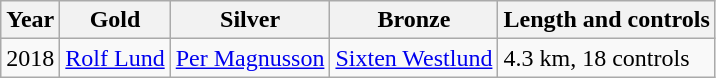<table class="wikitable">
<tr>
<th>Year</th>
<th>Gold</th>
<th>Silver</th>
<th>Bronze</th>
<th>Length and controls</th>
</tr>
<tr>
<td>2018</td>
<td> <a href='#'>Rolf Lund</a></td>
<td> <a href='#'>Per Magnusson</a></td>
<td><a href='#'>Sixten Westlund</a></td>
<td>4.3 km, 18 controls</td>
</tr>
</table>
